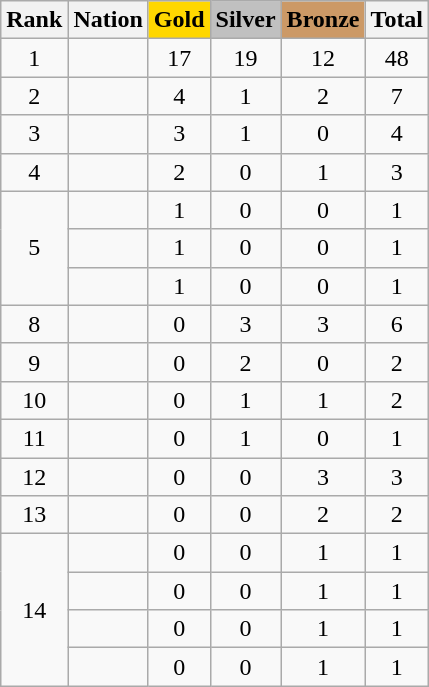<table class="wikitable sortable" style="text-align:center">
<tr>
<th>Rank</th>
<th>Nation</th>
<th style="background-color:gold">Gold</th>
<th style="background-color:silver">Silver</th>
<th style="background-color:#cc9966">Bronze</th>
<th>Total</th>
</tr>
<tr>
<td>1</td>
<td align=left></td>
<td>17</td>
<td>19</td>
<td>12</td>
<td>48</td>
</tr>
<tr>
<td>2</td>
<td align=left></td>
<td>4</td>
<td>1</td>
<td>2</td>
<td>7</td>
</tr>
<tr>
<td>3</td>
<td align=left></td>
<td>3</td>
<td>1</td>
<td>0</td>
<td>4</td>
</tr>
<tr>
<td>4</td>
<td align=left></td>
<td>2</td>
<td>0</td>
<td>1</td>
<td>3</td>
</tr>
<tr>
<td rowspan=3>5</td>
<td align=left></td>
<td>1</td>
<td>0</td>
<td>0</td>
<td>1</td>
</tr>
<tr>
<td align=left></td>
<td>1</td>
<td>0</td>
<td>0</td>
<td>1</td>
</tr>
<tr>
<td align=left></td>
<td>1</td>
<td>0</td>
<td>0</td>
<td>1</td>
</tr>
<tr>
<td>8</td>
<td align=left></td>
<td>0</td>
<td>3</td>
<td>3</td>
<td>6</td>
</tr>
<tr>
<td>9</td>
<td align=left></td>
<td>0</td>
<td>2</td>
<td>0</td>
<td>2</td>
</tr>
<tr>
<td>10</td>
<td align=left></td>
<td>0</td>
<td>1</td>
<td>1</td>
<td>2</td>
</tr>
<tr>
<td>11</td>
<td align=left></td>
<td>0</td>
<td>1</td>
<td>0</td>
<td>1</td>
</tr>
<tr>
<td>12</td>
<td align=left></td>
<td>0</td>
<td>0</td>
<td>3</td>
<td>3</td>
</tr>
<tr>
<td>13</td>
<td align=left></td>
<td>0</td>
<td>0</td>
<td>2</td>
<td>2</td>
</tr>
<tr>
<td rowspan=4>14</td>
<td align=left></td>
<td>0</td>
<td>0</td>
<td>1</td>
<td>1</td>
</tr>
<tr>
<td align=left></td>
<td>0</td>
<td>0</td>
<td>1</td>
<td>1</td>
</tr>
<tr>
<td align=left></td>
<td>0</td>
<td>0</td>
<td>1</td>
<td>1</td>
</tr>
<tr>
<td align=left></td>
<td>0</td>
<td>0</td>
<td>1</td>
<td>1</td>
</tr>
</table>
